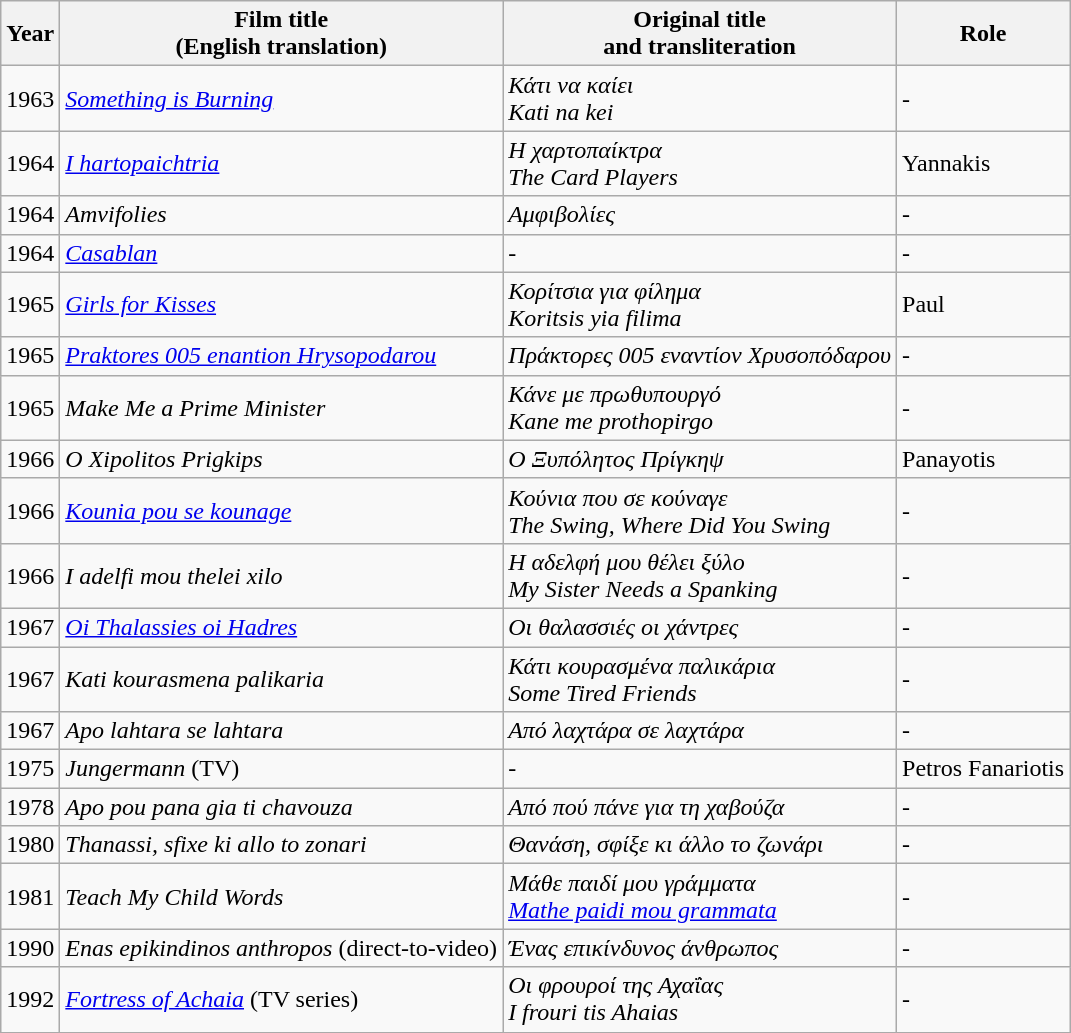<table class="wikitable">
<tr>
<th>Year</th>
<th>Film title<br>(English translation)</th>
<th>Original title<br>and transliteration</th>
<th>Role</th>
</tr>
<tr>
<td>1963</td>
<td><em><a href='#'>Something is Burning</a></em></td>
<td><em>Κάτι να καίει</em><br><em>Kati na kei</em></td>
<td>-</td>
</tr>
<tr>
<td>1964</td>
<td><em><a href='#'>I hartopaichtria</a></em></td>
<td><em>Η χαρτοπαίκτρα</em><br><em>The Card Players</em></td>
<td>Yannakis</td>
</tr>
<tr>
<td>1964</td>
<td><em>Amvifolies</em></td>
<td><em>Αμφιβολίες</em></td>
<td>-</td>
</tr>
<tr>
<td>1964</td>
<td><em><a href='#'>Casablan</a></em></td>
<td>-</td>
<td>-</td>
</tr>
<tr>
<td>1965</td>
<td><em><a href='#'>Girls for Kisses</a></em></td>
<td><em>Κορίτσια για φίλημα</em><br><em>Koritsis yia filima</em></td>
<td>Paul</td>
</tr>
<tr>
<td>1965</td>
<td><em><a href='#'>Praktores 005 enantion Hrysopodarou</a></em></td>
<td><em>Πράκτορες 005 εναντίον Χρυσοπόδαρου</em></td>
<td>-</td>
</tr>
<tr>
<td>1965</td>
<td><em>Make Me a Prime Minister</em></td>
<td><em>Κάνε με πρωθυπουργό </em><br><em>Kane me prothopirgo</em></td>
<td>-</td>
</tr>
<tr>
<td>1966</td>
<td><em>O Xipolitos Prigkips</em></td>
<td><em>Ο Ξυπόλητος Πρίγκηψ</em></td>
<td>Panayotis</td>
</tr>
<tr>
<td>1966</td>
<td><em><a href='#'>Kounia pou se kounage</a></em></td>
<td><em>Κούνια που σε κούναγε</em><br><em>The Swing, Where Did You Swing</em></td>
<td>-</td>
</tr>
<tr>
<td>1966</td>
<td><em>I adelfi mou thelei xilo</em></td>
<td><em>Η αδελφή μου θέλει ξύλο</em><br><em>My Sister Needs a Spanking</em></td>
<td>-</td>
</tr>
<tr>
<td>1967</td>
<td><em><a href='#'>Oi Thalassies oi Hadres</a></em></td>
<td><em>Οι θαλασσιές οι χάντρες</em></td>
<td>-</td>
</tr>
<tr>
<td>1967</td>
<td><em>Kati kourasmena palikaria</em></td>
<td><em>Κάτι κουρασμένα παλικάρια</em><br><em>Some Tired Friends</em></td>
<td>-</td>
</tr>
<tr>
<td>1967</td>
<td><em>Apo lahtara se lahtara</em></td>
<td><em>Από λαχτάρα σε λαχτάρα</em></td>
<td>-</td>
</tr>
<tr>
<td>1975</td>
<td><em>Jungermann</em> (TV)</td>
<td>-</td>
<td>Petros Fanariotis</td>
</tr>
<tr>
<td>1978</td>
<td><em>Apo pou pana gia ti chavouza</em></td>
<td><em>Από πού πάνε για τη χαβούζα</em></td>
<td>-</td>
</tr>
<tr>
<td>1980</td>
<td><em>Thanassi, sfixe ki allo to zonari</em></td>
<td><em>Θανάση, σφίξε κι άλλο το ζωνάρι</em></td>
<td>-</td>
</tr>
<tr>
<td>1981</td>
<td><em>Teach My Child Words</em></td>
<td><em>Μάθε παιδί μου γράμματα</em><br><em><a href='#'>Mathe paidi mou grammata</a></em></td>
<td>-</td>
</tr>
<tr>
<td>1990</td>
<td><em>Enas epikindinos anthropos</em> (direct-to-video)</td>
<td><em>Ένας επικίνδυνος άνθρωπος</em></td>
<td>-</td>
</tr>
<tr>
<td>1992</td>
<td><em><a href='#'>Fortress of Achaia</a></em> (TV series)</td>
<td><em>Οι φρουροί της Αχαΐας</em><br><em>I frouri tis Ahaias</em></td>
<td>-</td>
</tr>
</table>
